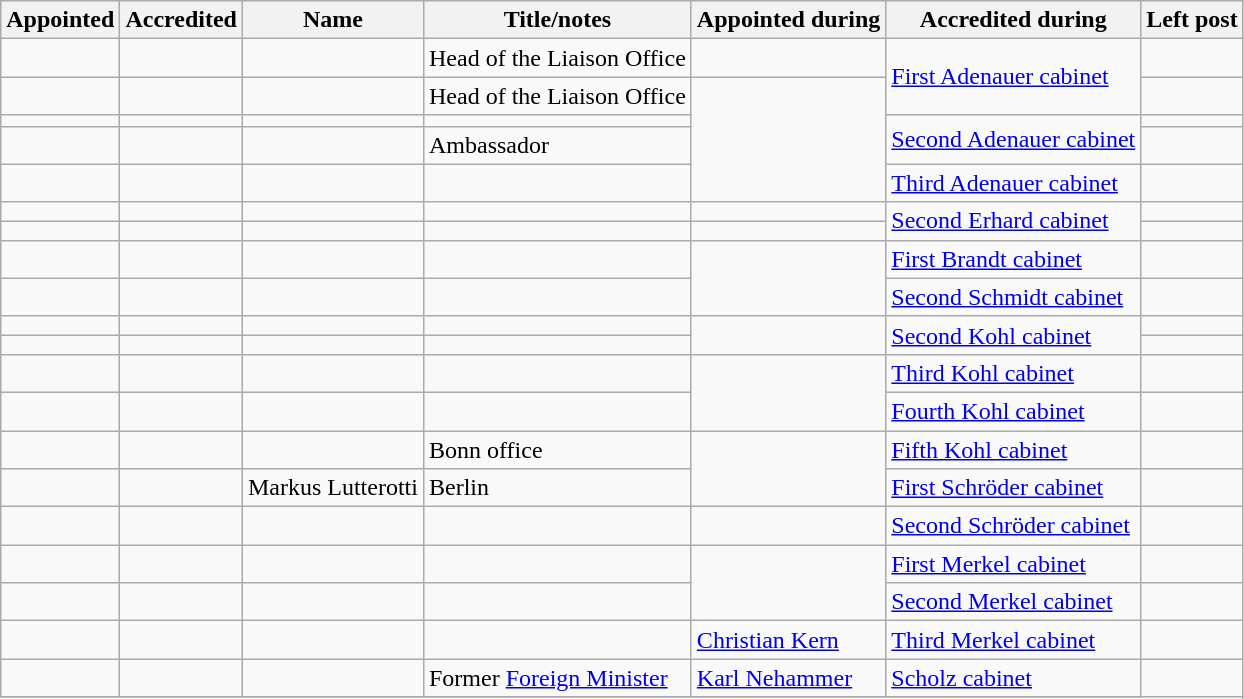<table class="wikitable sortable">
<tr class="hintergrundfarbe6">
<th>Appointed</th>
<th>Accredited</th>
<th>Name</th>
<th class="unsortable">Title/notes</th>
<th>Appointed during</th>
<th>Accredited during</th>
<th>Left post</th>
</tr>
<tr>
<td></td>
<td></td>
<td></td>
<td>Head of the Liaison Office</td>
<td></td>
<td rowspan="2" data-sort-value="Adenauer 1"><a href='#'>First Adenauer cabinet</a></td>
<td></td>
</tr>
<tr>
<td></td>
<td></td>
<td></td>
<td>Head of the Liaison Office</td>
<td rowspan=4></td>
<td></td>
</tr>
<tr>
<td></td>
<td></td>
<td></td>
<td></td>
<td rowspan="2" data-sort-value="Adenauer 2"><a href='#'>Second Adenauer cabinet</a></td>
<td></td>
</tr>
<tr>
<td></td>
<td></td>
<td></td>
<td>Ambassador</td>
<td></td>
</tr>
<tr>
<td></td>
<td></td>
<td></td>
<td></td>
<td data-sort-value="Adenauer 3"><a href='#'>Third Adenauer cabinet</a></td>
<td></td>
</tr>
<tr>
<td></td>
<td></td>
<td></td>
<td></td>
<td></td>
<td rowspan="2" data-sort-value="Erhard 2"><a href='#'>Second Erhard cabinet</a></td>
<td></td>
</tr>
<tr>
<td></td>
<td></td>
<td></td>
<td></td>
<td></td>
<td></td>
</tr>
<tr>
<td></td>
<td></td>
<td></td>
<td></td>
<td rowspan=2></td>
<td data-sort-value="Brandt 1"><a href='#'>First Brandt cabinet</a></td>
<td></td>
</tr>
<tr>
<td></td>
<td></td>
<td></td>
<td></td>
<td data-sort-value="Schmidt 2"><a href='#'>Second Schmidt cabinet</a></td>
<td></td>
</tr>
<tr>
<td></td>
<td></td>
<td></td>
<td></td>
<td rowspan=2></td>
<td rowspan="2" data-sort-value="Kohl 2"><a href='#'>Second Kohl cabinet</a></td>
<td></td>
</tr>
<tr>
<td></td>
<td></td>
<td></td>
<td></td>
<td></td>
</tr>
<tr>
<td></td>
<td></td>
<td></td>
<td></td>
<td rowspan=2></td>
<td data-sort-value="Kohl 3"><a href='#'>Third Kohl cabinet</a></td>
<td></td>
</tr>
<tr>
<td></td>
<td></td>
<td></td>
<td></td>
<td data-sort-value="Kohl 4"><a href='#'>Fourth Kohl cabinet</a></td>
<td></td>
</tr>
<tr>
<td></td>
<td></td>
<td></td>
<td>Bonn office</td>
<td rowspan=2></td>
<td data-sort-value="Kohl 5"><a href='#'>Fifth Kohl cabinet</a></td>
<td></td>
</tr>
<tr>
<td></td>
<td></td>
<td>Markus Lutterotti</td>
<td>Berlin</td>
<td data-sort-value="Schroder 1"><a href='#'>First Schröder cabinet</a></td>
<td></td>
</tr>
<tr>
<td></td>
<td></td>
<td></td>
<td></td>
<td></td>
<td data-sort-value="Schroder 2"><a href='#'>Second Schröder cabinet</a></td>
<td></td>
</tr>
<tr>
<td></td>
<td></td>
<td></td>
<td></td>
<td rowspan=2></td>
<td data-sort-value="Merkel 1"><a href='#'>First Merkel cabinet</a></td>
<td></td>
</tr>
<tr>
<td></td>
<td></td>
<td></td>
<td></td>
<td data-sort-value="Merkel 2"><a href='#'>Second Merkel cabinet</a></td>
<td></td>
</tr>
<tr>
<td></td>
<td></td>
<td></td>
<td></td>
<td><a href='#'>Christian Kern</a></td>
<td data-sort-value="Merkel 3"><a href='#'>Third Merkel cabinet</a></td>
<td></td>
</tr>
<tr>
<td></td>
<td></td>
<td></td>
<td>Former <a href='#'>Foreign Minister</a></td>
<td><a href='#'>Karl Nehammer</a></td>
<td data-sort-value="Scholz"><a href='#'>Scholz cabinet</a></td>
</tr>
<tr>
</tr>
</table>
